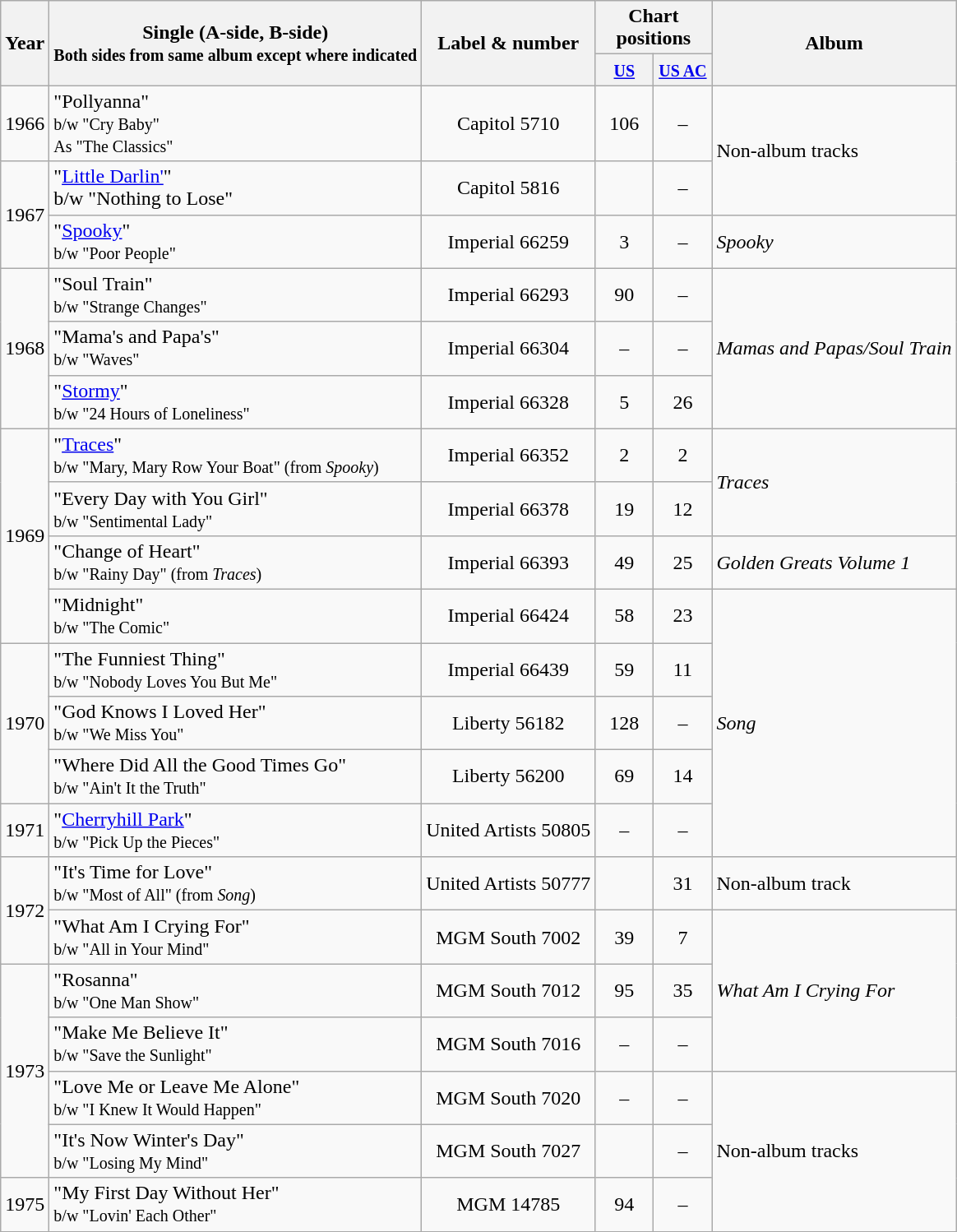<table class="wikitable">
<tr>
<th align="center" rowspan="2">Year</th>
<th align="center" rowspan="2">Single (A-side, B-side)<br><small>Both sides from same album except where indicated</small></th>
<th align="center" rowspan="2">Label & number</th>
<th align="center" colspan="2">Chart positions</th>
<th align="center" rowspan="2">Album</th>
</tr>
<tr>
<th width="40"><small><a href='#'>US</a></small></th>
<th width="40"><small><a href='#'>US AC</a></small></th>
</tr>
<tr>
<td>1966</td>
<td align="left">"Pollyanna"<br><small>b/w "Cry Baby"</small><br><small>As "The Classics"</small></td>
<td align="center">Capitol 5710</td>
<td align="center">106</td>
<td align="center">–</td>
<td align="left" rowspan="2">Non-album tracks</td>
</tr>
<tr>
<td rowspan="2">1967</td>
<td align="left">"<a href='#'>Little Darlin'</a>"<br>b/w "Nothing to Lose"</td>
<td align="center">Capitol 5816</td>
<td align="center"></td>
<td align="center">–</td>
</tr>
<tr>
<td align="left">"<a href='#'>Spooky</a>"<br><small>b/w "Poor People"</small></td>
<td align="center">Imperial 66259</td>
<td align="center">3</td>
<td align="center">–</td>
<td align="left"><em>Spooky</em></td>
</tr>
<tr>
<td rowspan="3">1968</td>
<td align="left">"Soul Train"<br><small>b/w "Strange Changes"</small></td>
<td align="center">Imperial 66293</td>
<td align="center">90</td>
<td align="center">–</td>
<td align="left" rowspan="3"><em>Mamas and Papas/Soul Train</em></td>
</tr>
<tr>
<td align="left">"Mama's and Papa's"<br><small>b/w "Waves"</small></td>
<td align="center">Imperial 66304</td>
<td align="center">–</td>
<td align="center">–</td>
</tr>
<tr>
<td align="left">"<a href='#'>Stormy</a>"<br><small>b/w "24 Hours of Loneliness"</small></td>
<td align="center">Imperial 66328</td>
<td align="center">5</td>
<td align="center">26</td>
</tr>
<tr>
<td rowspan="4">1969</td>
<td align="left">"<a href='#'>Traces</a>"<br><small>b/w "Mary, Mary Row Your Boat" (from <em>Spooky</em>)</small></td>
<td align="center">Imperial 66352</td>
<td align="center">2</td>
<td align="center">2</td>
<td align="left" rowspan="2"><em>Traces</em></td>
</tr>
<tr>
<td align="left">"Every Day with You Girl"<br><small>b/w "Sentimental Lady"</small></td>
<td align="center">Imperial 66378</td>
<td align="center">19</td>
<td align="center">12</td>
</tr>
<tr>
<td align="left">"Change of Heart"<br><small>b/w "Rainy Day" (from <em>Traces</em>)</small></td>
<td align="center">Imperial 66393</td>
<td align="center">49</td>
<td align="center">25</td>
<td align="left"><em>Golden Greats Volume 1</em></td>
</tr>
<tr>
<td align="left">"Midnight"<br><small>b/w "The Comic"</small></td>
<td align="center">Imperial 66424</td>
<td align="center">58</td>
<td align="center">23</td>
<td align="left" rowspan="5"><em>Song</em></td>
</tr>
<tr>
<td rowspan="3">1970</td>
<td align="left">"The Funniest Thing"<br><small>b/w "Nobody Loves You But Me"</small></td>
<td align="center">Imperial 66439</td>
<td align="center">59</td>
<td align="center">11</td>
</tr>
<tr>
<td align="left">"God Knows I Loved Her"<br><small>b/w "We Miss You"</small></td>
<td align="center">Liberty 56182</td>
<td align="center">128</td>
<td align="center">–</td>
</tr>
<tr>
<td align="left">"Where Did All the Good Times Go"<br><small>b/w "Ain't It the Truth" </small></td>
<td align="center">Liberty 56200</td>
<td align="center">69</td>
<td align="center">14</td>
</tr>
<tr>
<td rowspan="1">1971</td>
<td align="left">"<a href='#'>Cherryhill Park</a>"<br><small>b/w "Pick Up the Pieces"</small></td>
<td align="center">United Artists 50805</td>
<td align="center">–</td>
<td align="center">–</td>
</tr>
<tr>
<td rowspan="2">1972</td>
<td align="left">"It's Time for Love"<br><small>b/w "Most of All" (from <em>Song</em>)</small></td>
<td align="center">United Artists 50777</td>
<td align="center"></td>
<td align="center">31</td>
<td align="left">Non-album track</td>
</tr>
<tr>
<td align="left">"What Am I Crying For"<br><small>b/w "All in Your Mind"</small></td>
<td align="center">MGM South 7002</td>
<td align="center">39</td>
<td align="center">7</td>
<td align="left" rowspan="3"><em>What Am I Crying For</em></td>
</tr>
<tr>
<td rowspan="4">1973</td>
<td align="left">"Rosanna"<br><small>b/w "One Man Show"</small></td>
<td align="center">MGM South 7012</td>
<td align="center">95</td>
<td align="center">35</td>
</tr>
<tr>
<td align="left">"Make Me Believe It"<br><small>b/w "Save the Sunlight"</small></td>
<td align="center">MGM South 7016</td>
<td align="center">–</td>
<td align="center">–</td>
</tr>
<tr>
<td align="left">"Love Me or Leave Me Alone"<br><small>b/w "I Knew It Would Happen" </small></td>
<td align="center">MGM South 7020</td>
<td align="center">–</td>
<td align="center">–</td>
<td align="left" rowspan="3">Non-album tracks</td>
</tr>
<tr>
<td align="left">"It's Now Winter's Day"<br><small>b/w "Losing My Mind"</small></td>
<td align="center">MGM South 7027</td>
<td align="center"></td>
<td align="center">–</td>
</tr>
<tr>
<td>1975</td>
<td align="left">"My First Day Without Her"<br><small>b/w "Lovin' Each Other"</small></td>
<td align="center">MGM 14785</td>
<td align="center">94</td>
<td align="center">–</td>
</tr>
<tr>
</tr>
</table>
